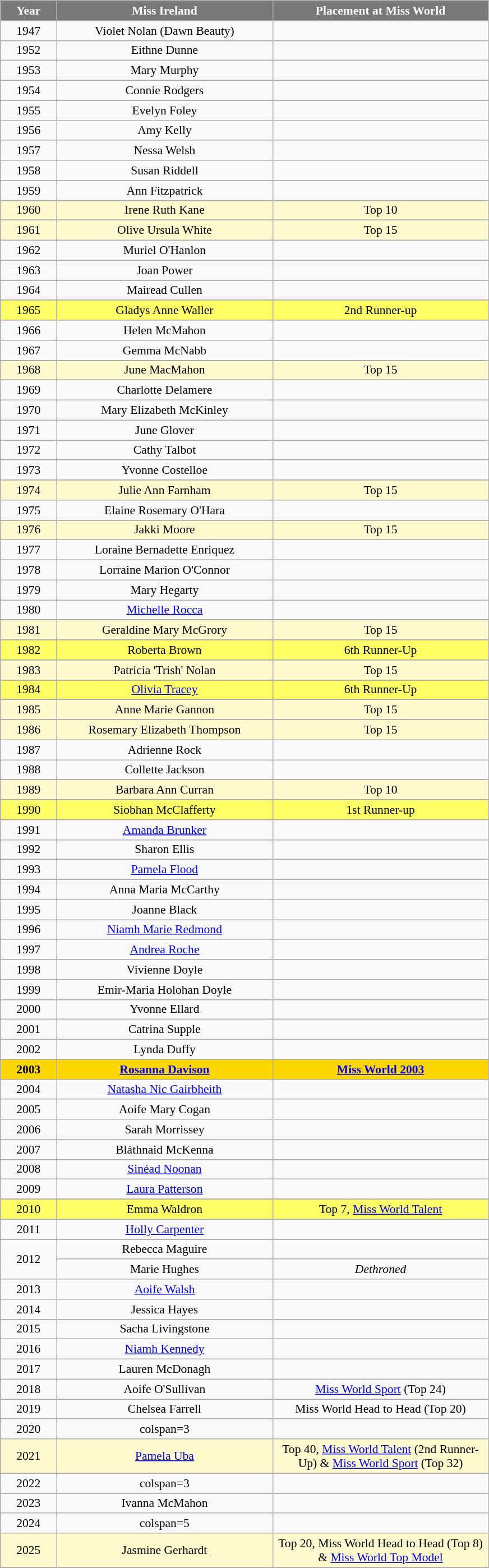<table class="wikitable sortable" style="font-size: 90%; text-align:center">
<tr>
<th width="60" style="background-color:#787878;color:#FFFFFF;">Year</th>
<th width="250" style="background-color:#787878;color:#FFFFFF;">Miss Ireland</th>
<th width="250" style="background-color:#787878;color:#FFFFFF;">Placement at Miss World</th>
</tr>
<tr>
<td>1947</td>
<td>Violet Nolan (Dawn Beauty)</td>
<td></td>
</tr>
<tr>
<td>1952</td>
<td>Eithne Dunne</td>
<td></td>
</tr>
<tr>
<td>1953</td>
<td>Mary Murphy</td>
<td></td>
</tr>
<tr>
<td>1954</td>
<td>Connie Rodgers</td>
<td></td>
</tr>
<tr>
<td>1955</td>
<td>Evelyn Foley</td>
<td></td>
</tr>
<tr>
<td>1956</td>
<td>Amy Kelly</td>
<td></td>
</tr>
<tr>
<td>1957</td>
<td>Nessa Welsh</td>
<td></td>
</tr>
<tr>
<td>1958</td>
<td>Susan Riddell</td>
<td></td>
</tr>
<tr>
<td>1959</td>
<td>Ann Fitzpatrick</td>
<td></td>
</tr>
<tr>
</tr>
<tr style="background-color:#FFFACD;">
<td>1960</td>
<td>Irene Ruth Kane</td>
<td>Top 10</td>
</tr>
<tr>
</tr>
<tr style="background-color:#FFFACD;">
<td>1961</td>
<td>Olive Ursula White</td>
<td>Top 15</td>
</tr>
<tr>
<td>1962</td>
<td>Muriel O'Hanlon</td>
<td></td>
</tr>
<tr>
<td>1963</td>
<td>Joan Power</td>
<td></td>
</tr>
<tr>
<td>1964</td>
<td>Mairead Cullen</td>
<td></td>
</tr>
<tr>
</tr>
<tr style="background-color:#FFFF66;">
<td>1965</td>
<td>Gladys Anne Waller</td>
<td>2nd Runner-up</td>
</tr>
<tr>
<td>1966</td>
<td>Helen McMahon</td>
<td></td>
</tr>
<tr>
<td>1967</td>
<td>Gemma McNabb</td>
<td></td>
</tr>
<tr>
</tr>
<tr style="background-color:#FFFACD;">
<td>1968</td>
<td>June MacMahon</td>
<td>Top 15</td>
</tr>
<tr>
<td>1969</td>
<td>Charlotte Delamere</td>
<td></td>
</tr>
<tr>
<td>1970</td>
<td>Mary Elizabeth McKinley</td>
<td></td>
</tr>
<tr>
<td>1971</td>
<td>June Glover</td>
<td></td>
</tr>
<tr>
<td>1972</td>
<td>Cathy Talbot</td>
<td></td>
</tr>
<tr>
<td>1973</td>
<td>Yvonne Costelloe</td>
<td></td>
</tr>
<tr>
</tr>
<tr style="background-color:#FFFACD;">
<td>1974</td>
<td>Julie Ann Farnham</td>
<td>Top 15</td>
</tr>
<tr>
<td>1975</td>
<td>Elaine Rosemary O'Hara</td>
<td></td>
</tr>
<tr>
</tr>
<tr style="background-color:#FFFACD;">
<td>1976</td>
<td>Jakki Moore</td>
<td>Top 15</td>
</tr>
<tr>
<td>1977</td>
<td>Loraine Bernadette Enriquez</td>
<td></td>
</tr>
<tr>
<td>1978</td>
<td>Lorraine Marion O'Connor</td>
<td></td>
</tr>
<tr>
<td>1979</td>
<td>Mary Hegarty</td>
<td></td>
</tr>
<tr>
<td>1980</td>
<td><a href='#'>Michelle Rocca</a></td>
<td></td>
</tr>
<tr>
</tr>
<tr style="background-color:#FFFACD;">
<td>1981</td>
<td>Geraldine Mary McGrory</td>
<td>Top 15</td>
</tr>
<tr>
</tr>
<tr style="background-color:#FFFF66;">
<td>1982</td>
<td>Roberta Brown</td>
<td>6th Runner-Up</td>
</tr>
<tr>
</tr>
<tr style="background-color:#FFFACD;">
<td>1983</td>
<td>Patricia 'Trish' Nolan</td>
<td>Top 15</td>
</tr>
<tr>
</tr>
<tr style="background-color:#FFFF66;">
<td>1984</td>
<td><a href='#'>Olivia Tracey</a></td>
<td>6th Runner-Up</td>
</tr>
<tr>
</tr>
<tr style="background-color:#FFFACD;">
<td>1985</td>
<td>Anne Marie Gannon</td>
<td>Top 15</td>
</tr>
<tr>
</tr>
<tr style="background-color:#FFFACD; ">
<td>1986</td>
<td>Rosemary Elizabeth Thompson</td>
<td>Top 15</td>
</tr>
<tr>
<td>1987</td>
<td>Adrienne Rock</td>
<td></td>
</tr>
<tr>
<td>1988</td>
<td>Collette Jackson</td>
<td></td>
</tr>
<tr>
</tr>
<tr style="background-color:#FFFACD;">
<td>1989</td>
<td>Barbara Ann Curran</td>
<td>Top 10</td>
</tr>
<tr>
</tr>
<tr style="background-color:#FFFF66;">
<td>1990</td>
<td>Siobhan McClafferty</td>
<td>1st Runner-up</td>
</tr>
<tr>
<td>1991</td>
<td><a href='#'>Amanda Brunker</a></td>
<td></td>
</tr>
<tr>
<td>1992</td>
<td>Sharon Ellis</td>
<td></td>
</tr>
<tr>
<td>1993</td>
<td><a href='#'>Pamela Flood</a></td>
<td></td>
</tr>
<tr>
<td>1994</td>
<td>Anna Maria McCarthy</td>
<td></td>
</tr>
<tr>
<td>1995</td>
<td>Joanne Black</td>
<td></td>
</tr>
<tr>
<td>1996</td>
<td><a href='#'>Niamh Marie Redmond</a></td>
<td></td>
</tr>
<tr>
<td>1997</td>
<td><a href='#'>Andrea Roche</a></td>
<td></td>
</tr>
<tr>
<td>1998</td>
<td>Vivienne Doyle</td>
<td></td>
</tr>
<tr>
<td>1999</td>
<td>Emir-Maria Holohan Doyle</td>
<td></td>
</tr>
<tr>
<td>2000</td>
<td>Yvonne Ellard</td>
<td></td>
</tr>
<tr>
<td>2001</td>
<td>Catrina Supple</td>
<td></td>
</tr>
<tr>
<td>2002</td>
<td>Lynda Duffy</td>
<td></td>
</tr>
<tr style="background-color:gold; font-weight: bold">
<td>2003</td>
<td><a href='#'>Rosanna Davison</a></td>
<td><a href='#'>Miss World 2003</a></td>
</tr>
<tr>
<td>2004</td>
<td><a href='#'>Natasha Nic Gairbheith</a></td>
<td></td>
</tr>
<tr>
<td>2005</td>
<td>Aoife Mary Cogan</td>
<td></td>
</tr>
<tr>
<td>2006</td>
<td>Sarah Morrissey</td>
<td></td>
</tr>
<tr>
<td>2007</td>
<td>Bláthnaid McKenna</td>
<td></td>
</tr>
<tr>
<td>2008</td>
<td><a href='#'>Sinéad Noonan</a></td>
<td></td>
</tr>
<tr>
<td>2009</td>
<td><a href='#'>Laura Patterson</a></td>
<td></td>
</tr>
<tr>
</tr>
<tr style="background-color:#FFFF66;">
<td>2010</td>
<td>Emma Waldron</td>
<td>Top 7, <a href='#'>Miss World Talent</a></td>
</tr>
<tr>
<td>2011</td>
<td><a href='#'>Holly Carpenter</a></td>
<td></td>
</tr>
<tr>
<td rowspan="2">2012</td>
<td>Rebecca Maguire</td>
<td></td>
</tr>
<tr>
<td>Marie Hughes</td>
<td colspan="2" style="text-align:center;"><em>Dethroned</em></td>
</tr>
<tr>
<td>2013</td>
<td><a href='#'>Aoife Walsh</a></td>
<td></td>
</tr>
<tr>
<td>2014</td>
<td>Jessica Hayes</td>
<td></td>
</tr>
<tr>
<td>2015</td>
<td>Sacha Livingstone</td>
<td></td>
</tr>
<tr>
<td>2016</td>
<td><a href='#'>Niamh Kennedy</a></td>
<td></td>
</tr>
<tr>
<td>2017</td>
<td>Lauren McDonagh</td>
<td></td>
</tr>
<tr>
<td>2018</td>
<td>Aoife O'Sullivan</td>
<td><a href='#'>Miss World Sport</a> (Top 24)</td>
</tr>
<tr>
<td>2019</td>
<td>Chelsea Farrell</td>
<td>Miss World Head to Head (Top 20)</td>
</tr>
<tr>
<td>2020</td>
<td>colspan=3 </td>
</tr>
<tr style="background-color:#FFFACD;">
<td>2021</td>
<td><a href='#'>Pamela Uba</a></td>
<td>Top 40, <a href='#'>Miss World Talent</a> (2nd Runner-Up) & <a href='#'>Miss World Sport</a> (Top 32)</td>
</tr>
<tr>
<td>2022</td>
<td>colspan=3 </td>
</tr>
<tr>
<td>2023</td>
<td>Ivanna McMahon</td>
<td></td>
</tr>
<tr>
<td>2024</td>
<td>colspan=5 </td>
</tr>
<tr style="background-color:#FFFACD;">
<td>2025</td>
<td>Jasmine Gerhardt</td>
<td>Top 20, Miss World Head to Head (Top 8) & <a href='#'>Miss World Top Model</a></td>
</tr>
<tr>
</tr>
</table>
